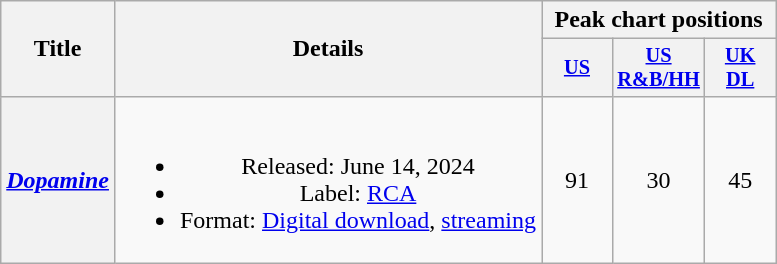<table class="wikitable plainrowheaders" style="text-align:center;">
<tr>
<th scope="col" rowspan="2">Title</th>
<th scope="col" rowspan="2">Details</th>
<th scope="col" colspan="3">Peak chart positions</th>
</tr>
<tr>
<th scope="col" style="width:3em;font-size:85%;"><a href='#'>US</a><br></th>
<th scope="col" style="width:3em;font-size:85%;"><a href='#'>US<br>R&B/HH</a><br></th>
<th scope="col" style="width:3em;font-size:85%;"><a href='#'>UK<br>DL</a><br></th>
</tr>
<tr>
<th scope="row"><em><a href='#'>Dopamine</a></em></th>
<td><br><ul><li>Released: June 14, 2024</li><li>Label: <a href='#'>RCA</a></li><li>Format: <a href='#'>Digital download</a>, <a href='#'>streaming</a></li></ul></td>
<td>91</td>
<td>30</td>
<td>45</td>
</tr>
</table>
